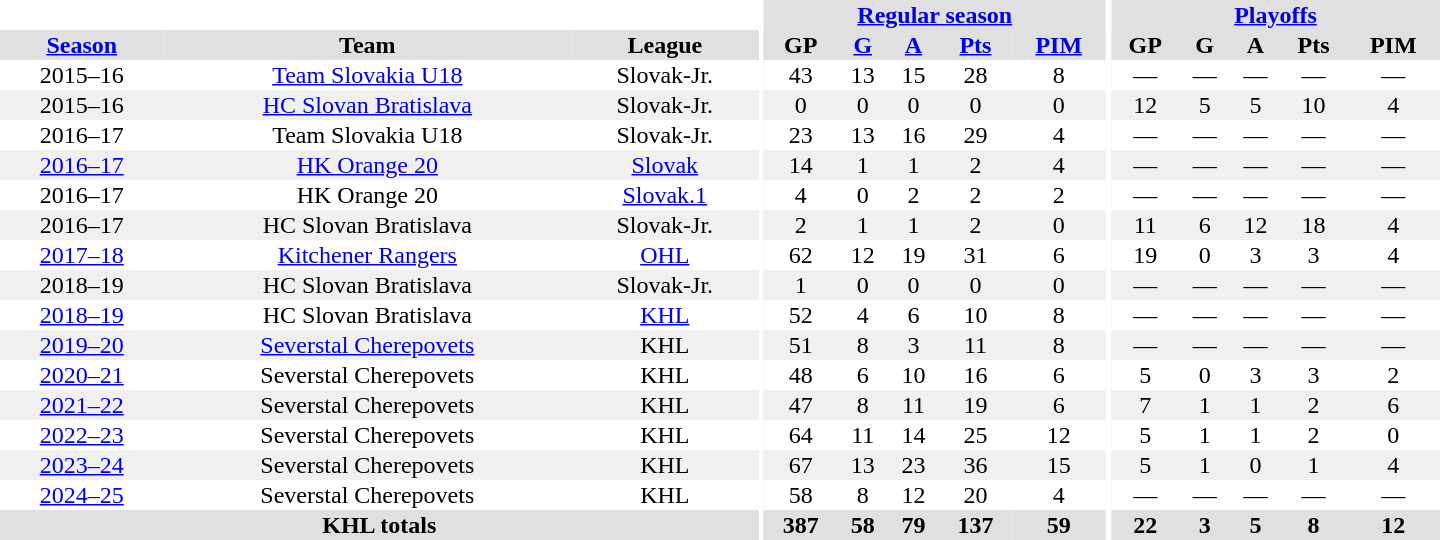<table border="0" cellpadding="1" cellspacing="0" style="text-align:center; width:60em">
<tr bgcolor="#e0e0e0">
<th colspan="3" bgcolor="#ffffff"></th>
<th rowspan="99" bgcolor="#ffffff"></th>
<th colspan="5"><a href='#'>Regular season</a></th>
<th rowspan="99" bgcolor="#ffffff"></th>
<th colspan="5"><a href='#'>Playoffs</a></th>
</tr>
<tr bgcolor="#e0e0e0">
<th><a href='#'>Season</a></th>
<th>Team</th>
<th>League</th>
<th>GP</th>
<th><a href='#'>G</a></th>
<th><a href='#'>A</a></th>
<th><a href='#'>Pts</a></th>
<th><a href='#'>PIM</a></th>
<th>GP</th>
<th>G</th>
<th>A</th>
<th>Pts</th>
<th>PIM</th>
</tr>
<tr>
<td>2015–16</td>
<td><a href='#'>Team Slovakia U18</a></td>
<td>Slovak-Jr.</td>
<td>43</td>
<td>13</td>
<td>15</td>
<td>28</td>
<td>8</td>
<td>—</td>
<td>—</td>
<td>—</td>
<td>—</td>
<td>—</td>
</tr>
<tr bgcolor="#f0f0f0">
<td>2015–16</td>
<td><a href='#'>HC Slovan Bratislava</a></td>
<td>Slovak-Jr.</td>
<td>0</td>
<td>0</td>
<td>0</td>
<td>0</td>
<td>0</td>
<td>12</td>
<td>5</td>
<td>5</td>
<td>10</td>
<td>4</td>
</tr>
<tr>
<td>2016–17</td>
<td>Team Slovakia U18</td>
<td>Slovak-Jr.</td>
<td>23</td>
<td>13</td>
<td>16</td>
<td>29</td>
<td>4</td>
<td>—</td>
<td>—</td>
<td>—</td>
<td>—</td>
<td>—</td>
</tr>
<tr bgcolor="#f0f0f0">
<td><a href='#'>2016–17</a></td>
<td><a href='#'>HK Orange 20</a></td>
<td><a href='#'>Slovak</a></td>
<td>14</td>
<td>1</td>
<td>1</td>
<td>2</td>
<td>4</td>
<td>—</td>
<td>—</td>
<td>—</td>
<td>—</td>
<td>—</td>
</tr>
<tr>
<td 2016–17 Slovak 1. Liga season>2016–17</td>
<td>HK Orange 20</td>
<td><a href='#'>Slovak.1</a></td>
<td>4</td>
<td>0</td>
<td>2</td>
<td>2</td>
<td>2</td>
<td>—</td>
<td>—</td>
<td>—</td>
<td>—</td>
<td>—</td>
</tr>
<tr bgcolor="#f0f0f0">
<td>2016–17</td>
<td>HC Slovan Bratislava</td>
<td>Slovak-Jr.</td>
<td>2</td>
<td>1</td>
<td>1</td>
<td>2</td>
<td>0</td>
<td>11</td>
<td>6</td>
<td>12</td>
<td>18</td>
<td>4</td>
</tr>
<tr>
<td><a href='#'>2017–18</a></td>
<td><a href='#'>Kitchener Rangers</a></td>
<td><a href='#'>OHL</a></td>
<td>62</td>
<td>12</td>
<td>19</td>
<td>31</td>
<td>6</td>
<td>19</td>
<td>0</td>
<td>3</td>
<td>3</td>
<td>4</td>
</tr>
<tr bgcolor="#f0f0f0">
<td>2018–19</td>
<td>HC Slovan Bratislava</td>
<td>Slovak-Jr.</td>
<td>1</td>
<td>0</td>
<td>0</td>
<td>0</td>
<td>0</td>
<td>—</td>
<td>—</td>
<td>—</td>
<td>—</td>
<td>—</td>
</tr>
<tr>
<td><a href='#'>2018–19</a></td>
<td>HC Slovan Bratislava</td>
<td><a href='#'>KHL</a></td>
<td>52</td>
<td>4</td>
<td>6</td>
<td>10</td>
<td>8</td>
<td>—</td>
<td>—</td>
<td>—</td>
<td>—</td>
<td>—</td>
</tr>
<tr bgcolor="#f0f0f0">
<td><a href='#'>2019–20</a></td>
<td><a href='#'>Severstal Cherepovets</a></td>
<td>KHL</td>
<td>51</td>
<td>8</td>
<td>3</td>
<td>11</td>
<td>8</td>
<td>—</td>
<td>—</td>
<td>—</td>
<td>—</td>
<td>—</td>
</tr>
<tr>
<td><a href='#'>2020–21</a></td>
<td>Severstal Cherepovets</td>
<td>KHL</td>
<td>48</td>
<td>6</td>
<td>10</td>
<td>16</td>
<td>6</td>
<td>5</td>
<td>0</td>
<td>3</td>
<td>3</td>
<td>2</td>
</tr>
<tr bgcolor="#f0f0f0">
<td><a href='#'>2021–22</a></td>
<td>Severstal Cherepovets</td>
<td>KHL</td>
<td>47</td>
<td>8</td>
<td>11</td>
<td>19</td>
<td>6</td>
<td>7</td>
<td>1</td>
<td>1</td>
<td>2</td>
<td>6</td>
</tr>
<tr>
<td><a href='#'>2022–23</a></td>
<td>Severstal Cherepovets</td>
<td>KHL</td>
<td>64</td>
<td>11</td>
<td>14</td>
<td>25</td>
<td>12</td>
<td>5</td>
<td>1</td>
<td>1</td>
<td>2</td>
<td>0</td>
</tr>
<tr bgcolor="#f0f0f0">
<td><a href='#'>2023–24</a></td>
<td>Severstal Cherepovets</td>
<td>KHL</td>
<td>67</td>
<td>13</td>
<td>23</td>
<td>36</td>
<td>15</td>
<td>5</td>
<td>1</td>
<td>0</td>
<td>1</td>
<td>4</td>
</tr>
<tr>
<td><a href='#'>2024–25</a></td>
<td>Severstal Cherepovets</td>
<td>KHL</td>
<td>58</td>
<td>8</td>
<td>12</td>
<td>20</td>
<td>4</td>
<td>—</td>
<td>—</td>
<td>—</td>
<td>—</td>
<td>—</td>
</tr>
<tr bgcolor="#e0e0e0">
<th colspan="3">KHL totals</th>
<th>387</th>
<th>58</th>
<th>79</th>
<th>137</th>
<th>59</th>
<th>22</th>
<th>3</th>
<th>5</th>
<th>8</th>
<th>12</th>
</tr>
</table>
